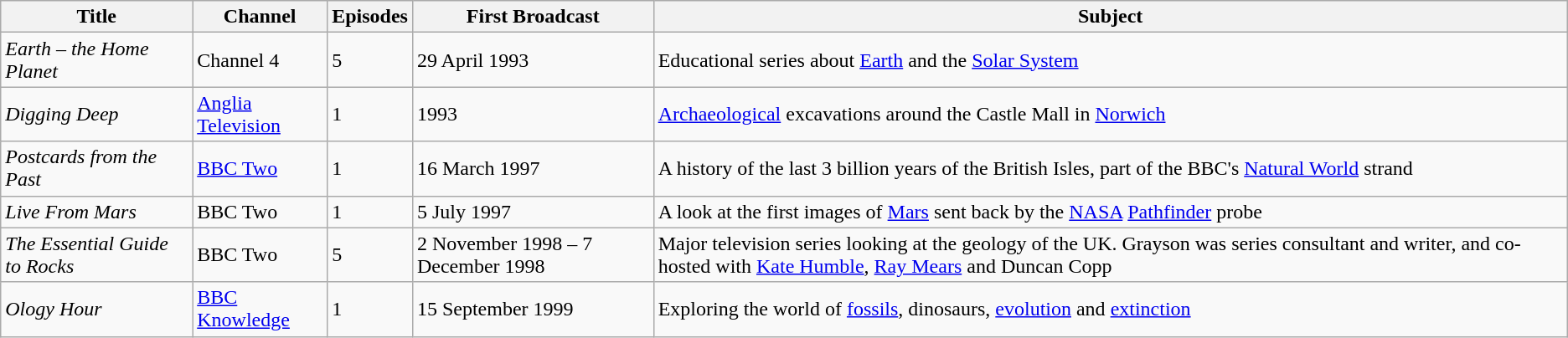<table class="wikitable">
<tr>
<th>Title</th>
<th>Channel</th>
<th>Episodes</th>
<th>First Broadcast</th>
<th>Subject</th>
</tr>
<tr>
<td><em>Earth – the Home Planet</em></td>
<td>Channel 4</td>
<td>5</td>
<td>29 April 1993</td>
<td>Educational series about <a href='#'>Earth</a> and the <a href='#'>Solar System</a></td>
</tr>
<tr>
<td><em>Digging Deep</em></td>
<td><a href='#'>Anglia Television</a></td>
<td>1</td>
<td>1993</td>
<td><a href='#'>Archaeological</a> excavations around the Castle Mall in <a href='#'>Norwich</a></td>
</tr>
<tr>
<td><em>Postcards from the Past</em></td>
<td><a href='#'>BBC Two</a></td>
<td>1</td>
<td>16 March 1997</td>
<td>A history of the last 3 billion years of the British Isles, part of the BBC's <a href='#'>Natural World</a> strand</td>
</tr>
<tr>
<td><em>Live From Mars</em></td>
<td>BBC Two</td>
<td>1</td>
<td>5 July 1997</td>
<td>A look at the first images of <a href='#'>Mars</a> sent back by the <a href='#'>NASA</a> <a href='#'>Pathfinder</a> probe</td>
</tr>
<tr>
<td><em>The Essential Guide to Rocks</em></td>
<td>BBC Two</td>
<td>5</td>
<td>2 November 1998 – 7 December 1998</td>
<td>Major television series looking at the geology of the UK. Grayson was series consultant and writer, and co-hosted with <a href='#'>Kate Humble</a>, <a href='#'>Ray Mears</a> and Duncan Copp</td>
</tr>
<tr>
<td><em>Ology Hour</em></td>
<td><a href='#'>BBC Knowledge</a></td>
<td>1</td>
<td>15 September 1999</td>
<td>Exploring the world of <a href='#'>fossils</a>, dinosaurs, <a href='#'>evolution</a> and <a href='#'>extinction</a></td>
</tr>
</table>
